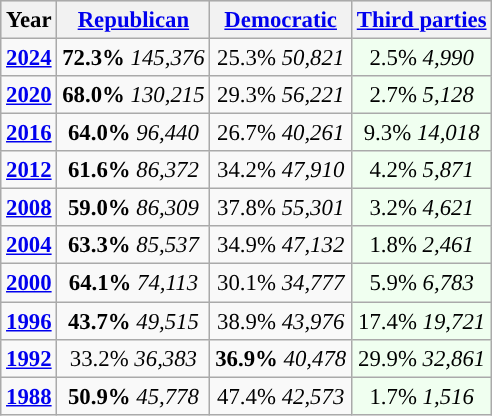<table class="wikitable" style="font-size:95%;">
<tr bgcolor=lightgrey>
<th>Year</th>
<th><a href='#'>Republican</a></th>
<th><a href='#'>Democratic</a></th>
<th><a href='#'>Third parties</a></th>
</tr>
<tr>
<td style="text-align:center; "><strong><a href='#'>2024</a></strong></td>
<td style="text-align:center; "><strong>72.3%</strong> <em>145,376</em></td>
<td style="text-align:center; ">25.3% <em>50,821</em></td>
<td style="text-align:center; background:honeyDew;">2.5% <em>4,990</em></td>
</tr>
<tr>
<td style="text-align:center; "><strong><a href='#'>2020</a></strong></td>
<td style="text-align:center; "><strong>68.0%</strong> <em>130,215</em></td>
<td style="text-align:center; ">29.3% <em>56,221</em></td>
<td style="text-align:center; background:honeyDew;">2.7% <em>5,128</em></td>
</tr>
<tr>
<td style="text-align:center; "><strong><a href='#'>2016</a></strong></td>
<td style="text-align:center; "><strong>64.0%</strong> <em>96,440</em></td>
<td style="text-align:center; ">26.7% <em>40,261</em></td>
<td style="text-align:center; background:honeyDew;">9.3% <em>14,018</em></td>
</tr>
<tr>
<td style="text-align:center; "><strong><a href='#'>2012</a></strong></td>
<td style="text-align:center; "><strong>61.6%</strong> <em>86,372</em></td>
<td style="text-align:center; ">34.2% <em>47,910</em></td>
<td style="text-align:center; background:honeyDew;">4.2% <em>5,871</em></td>
</tr>
<tr>
<td style="text-align:center; "><strong><a href='#'>2008</a></strong></td>
<td style="text-align:center; "><strong>59.0%</strong> <em>86,309</em></td>
<td style="text-align:center; ">37.8% <em>55,301</em></td>
<td style="text-align:center; background:honeyDew;">3.2% <em>4,621</em></td>
</tr>
<tr>
<td style="text-align:center; "><strong><a href='#'>2004</a></strong></td>
<td style="text-align:center; "><strong>63.3%</strong> <em>85,537</em></td>
<td style="text-align:center; ">34.9% <em>47,132</em></td>
<td style="text-align:center; background:honeyDew;">1.8% <em>2,461</em></td>
</tr>
<tr>
<td style="text-align:center; "><strong><a href='#'>2000</a></strong></td>
<td style="text-align:center; "><strong>64.1%</strong> <em>74,113</em></td>
<td style="text-align:center; ">30.1% <em>34,777</em></td>
<td style="text-align:center; background:honeyDew;">5.9% <em>6,783</em></td>
</tr>
<tr>
<td style="text-align:center; "><strong><a href='#'>1996</a></strong></td>
<td style="text-align:center; "><strong>43.7%</strong> <em>49,515</em></td>
<td style="text-align:center; ">38.9% <em>43,976</em></td>
<td style="text-align:center; background:honeyDew;">17.4% <em>19,721</em></td>
</tr>
<tr>
<td style="text-align:center; "><strong><a href='#'>1992</a></strong></td>
<td style="text-align:center; ">33.2% <em>36,383</em></td>
<td style="text-align:center; "><strong>36.9%</strong> <em>40,478</em></td>
<td style="text-align:center; background:honeyDew;">29.9% <em>32,861</em></td>
</tr>
<tr>
<td style="text-align:center; "><strong><a href='#'>1988</a></strong></td>
<td style="text-align:center; "><strong>50.9%</strong> <em>45,778</em></td>
<td style="text-align:center; ">47.4% <em>42,573</em></td>
<td style="text-align:center; background:honeyDew;">1.7% <em>1,516</em></td>
</tr>
</table>
